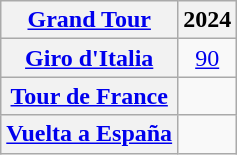<table class="wikitable plainrowheaders">
<tr>
<th scope="col"><a href='#'>Grand Tour</a></th>
<th>2024</th>
</tr>
<tr style="text-align:center;">
<th scope="row"> <a href='#'>Giro d'Italia</a></th>
<td><a href='#'>90</a></td>
</tr>
<tr style="text-align:center;">
<th scope="row"> <a href='#'>Tour de France</a></th>
<td></td>
</tr>
<tr style="text-align:center;">
<th scope="row"> <a href='#'>Vuelta a España</a></th>
<td></td>
</tr>
</table>
